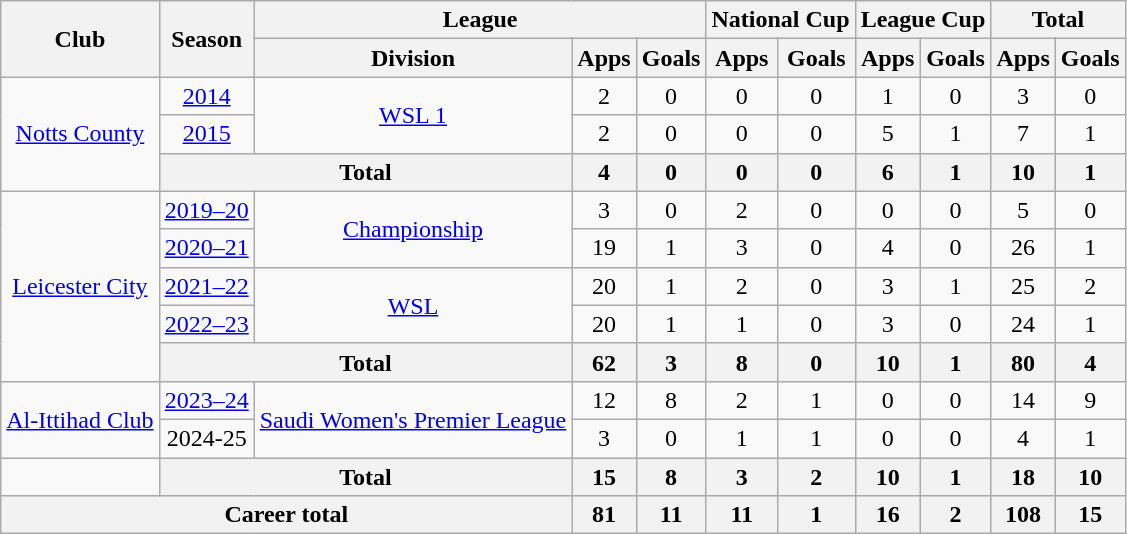<table class="wikitable" style="text-align:center">
<tr>
<th rowspan="2">Club</th>
<th rowspan="2">Season</th>
<th colspan="3">League</th>
<th colspan="2">National Cup</th>
<th colspan="2">League Cup</th>
<th colspan="2">Total</th>
</tr>
<tr>
<th>Division</th>
<th>Apps</th>
<th>Goals</th>
<th>Apps</th>
<th>Goals</th>
<th>Apps</th>
<th>Goals</th>
<th>Apps</th>
<th>Goals</th>
</tr>
<tr>
<td rowspan="3"><a href='#'>Notts County</a></td>
<td><a href='#'>2014</a></td>
<td rowspan="2"><a href='#'>WSL 1</a></td>
<td>2</td>
<td>0</td>
<td>0</td>
<td>0</td>
<td>1</td>
<td>0</td>
<td>3</td>
<td>0</td>
</tr>
<tr>
<td><a href='#'>2015</a></td>
<td>2</td>
<td>0</td>
<td>0</td>
<td>0</td>
<td>5</td>
<td>1</td>
<td>7</td>
<td>1</td>
</tr>
<tr>
<th colspan="2">Total</th>
<th>4</th>
<th>0</th>
<th>0</th>
<th>0</th>
<th>6</th>
<th>1</th>
<th>10</th>
<th>1</th>
</tr>
<tr>
<td rowspan="5"><a href='#'>Leicester City</a></td>
<td><a href='#'>2019–20</a></td>
<td rowspan="2"><a href='#'>Championship</a></td>
<td>3</td>
<td>0</td>
<td>2</td>
<td>0</td>
<td>0</td>
<td>0</td>
<td>5</td>
<td>0</td>
</tr>
<tr>
<td><a href='#'>2020–21</a></td>
<td>19</td>
<td>1</td>
<td>3</td>
<td>0</td>
<td>4</td>
<td>0</td>
<td>26</td>
<td>1</td>
</tr>
<tr>
<td><a href='#'>2021–22</a></td>
<td rowspan="2"><a href='#'>WSL</a></td>
<td>20</td>
<td>1</td>
<td>2</td>
<td>0</td>
<td>3</td>
<td>1</td>
<td>25</td>
<td>2</td>
</tr>
<tr>
<td><a href='#'>2022–23</a></td>
<td>20</td>
<td>1</td>
<td>1</td>
<td>0</td>
<td>3</td>
<td>0</td>
<td>24</td>
<td>1</td>
</tr>
<tr>
<th colspan="2">Total</th>
<th>62</th>
<th>3</th>
<th>8</th>
<th>0</th>
<th>10</th>
<th>1</th>
<th>80</th>
<th>4</th>
</tr>
<tr>
<td rowspan="2"><a href='#'>Al-Ittihad Club</a></td>
<td><a href='#'>2023–24</a></td>
<td rowspan="2"><a href='#'>Saudi Women's Premier League</a></td>
<td>12</td>
<td>8</td>
<td>2</td>
<td>1</td>
<td>0</td>
<td>0</td>
<td>14</td>
<td>9</td>
</tr>
<tr>
<td>2024-25</td>
<td>3</td>
<td>0</td>
<td>1</td>
<td>1</td>
<td>0</td>
<td>0</td>
<td>4</td>
<td>1</td>
</tr>
<tr>
<td></td>
<th colspan="2">Total</th>
<th>15</th>
<th>8</th>
<th>3</th>
<th>2</th>
<th>10</th>
<th>1</th>
<th>18</th>
<th>10</th>
</tr>
<tr>
<th colspan="3">Career total</th>
<th>81</th>
<th>11</th>
<th>11</th>
<th>1</th>
<th>16</th>
<th>2</th>
<th>108</th>
<th>15</th>
</tr>
</table>
